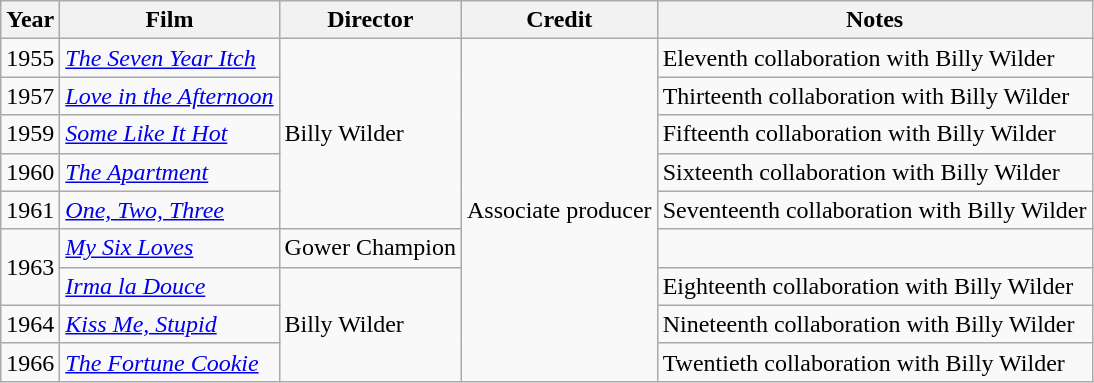<table class="wikitable">
<tr>
<th>Year</th>
<th>Film</th>
<th>Director</th>
<th>Credit</th>
<th>Notes</th>
</tr>
<tr>
<td>1955</td>
<td><em><a href='#'>The Seven Year Itch</a></em></td>
<td rowspan=5>Billy Wilder</td>
<td rowspan=9>Associate producer</td>
<td>Eleventh collaboration with Billy Wilder</td>
</tr>
<tr>
<td>1957</td>
<td><em><a href='#'>Love in the Afternoon</a></em></td>
<td>Thirteenth collaboration with Billy Wilder</td>
</tr>
<tr>
<td>1959</td>
<td><em><a href='#'>Some Like It Hot</a></em></td>
<td>Fifteenth collaboration with Billy Wilder</td>
</tr>
<tr>
<td>1960</td>
<td><em><a href='#'>The Apartment</a></em></td>
<td>Sixteenth collaboration with Billy Wilder</td>
</tr>
<tr>
<td>1961</td>
<td><em><a href='#'>One, Two, Three</a></em></td>
<td>Seventeenth collaboration with Billy Wilder</td>
</tr>
<tr>
<td rowspan=2>1963</td>
<td><em><a href='#'>My Six Loves</a></em></td>
<td>Gower Champion</td>
<td></td>
</tr>
<tr>
<td><em><a href='#'>Irma la Douce</a></em></td>
<td rowspan=3>Billy Wilder</td>
<td>Eighteenth collaboration with Billy Wilder</td>
</tr>
<tr>
<td>1964</td>
<td><em><a href='#'>Kiss Me, Stupid</a></em></td>
<td>Nineteenth collaboration with Billy Wilder</td>
</tr>
<tr>
<td>1966</td>
<td><em><a href='#'>The Fortune Cookie</a></em></td>
<td>Twentieth collaboration with Billy Wilder</td>
</tr>
</table>
